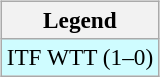<table>
<tr valign=top>
<td><br><table class="wikitable" style=font-size:97%>
<tr>
<th>Legend</th>
</tr>
<tr style="background:#cffcff;">
<td>ITF WTT (1–0)</td>
</tr>
</table>
</td>
<td></td>
</tr>
</table>
